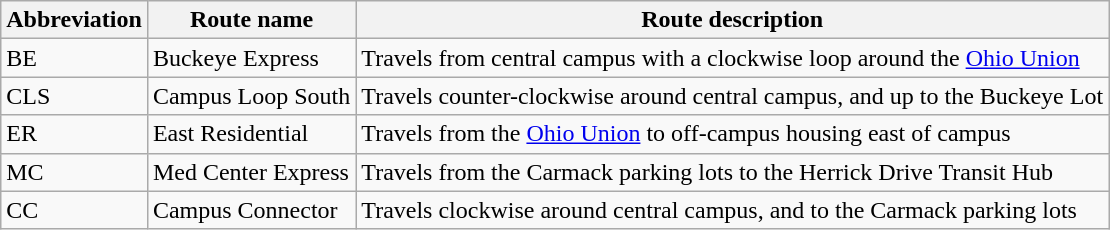<table class="wikitable sortable">
<tr>
<th>Abbreviation</th>
<th>Route name</th>
<th>Route description</th>
</tr>
<tr>
<td>BE</td>
<td>Buckeye Express</td>
<td>Travels from central campus with a clockwise loop around the <a href='#'>Ohio Union</a></td>
</tr>
<tr>
<td>CLS</td>
<td>Campus Loop South</td>
<td>Travels counter-clockwise around central campus, and up to the Buckeye Lot</td>
</tr>
<tr>
<td>ER</td>
<td>East Residential</td>
<td>Travels from the <a href='#'>Ohio Union</a> to off-campus housing east of campus</td>
</tr>
<tr>
<td>MC</td>
<td>Med Center Express</td>
<td>Travels from the Carmack parking lots to the Herrick Drive Transit Hub</td>
</tr>
<tr>
<td>CC</td>
<td>Campus Connector</td>
<td>Travels clockwise around central campus, and to the Carmack parking lots</td>
</tr>
</table>
